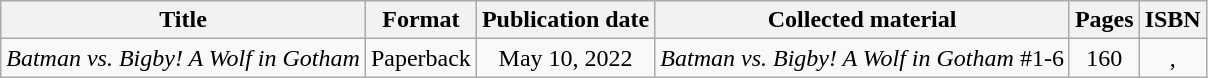<table class="wikitable" style="text-align:center;">
<tr>
<th>Title</th>
<th>Format</th>
<th>Publication date</th>
<th>Collected material</th>
<th>Pages</th>
<th>ISBN</th>
</tr>
<tr>
<td><em>Batman vs. Bigby! A Wolf in Gotham</em></td>
<td>Paperback</td>
<td>May 10, 2022</td>
<td><em>Batman vs. Bigby! A Wolf in Gotham</em> #1-6</td>
<td>160</td>
<td>, </td>
</tr>
</table>
